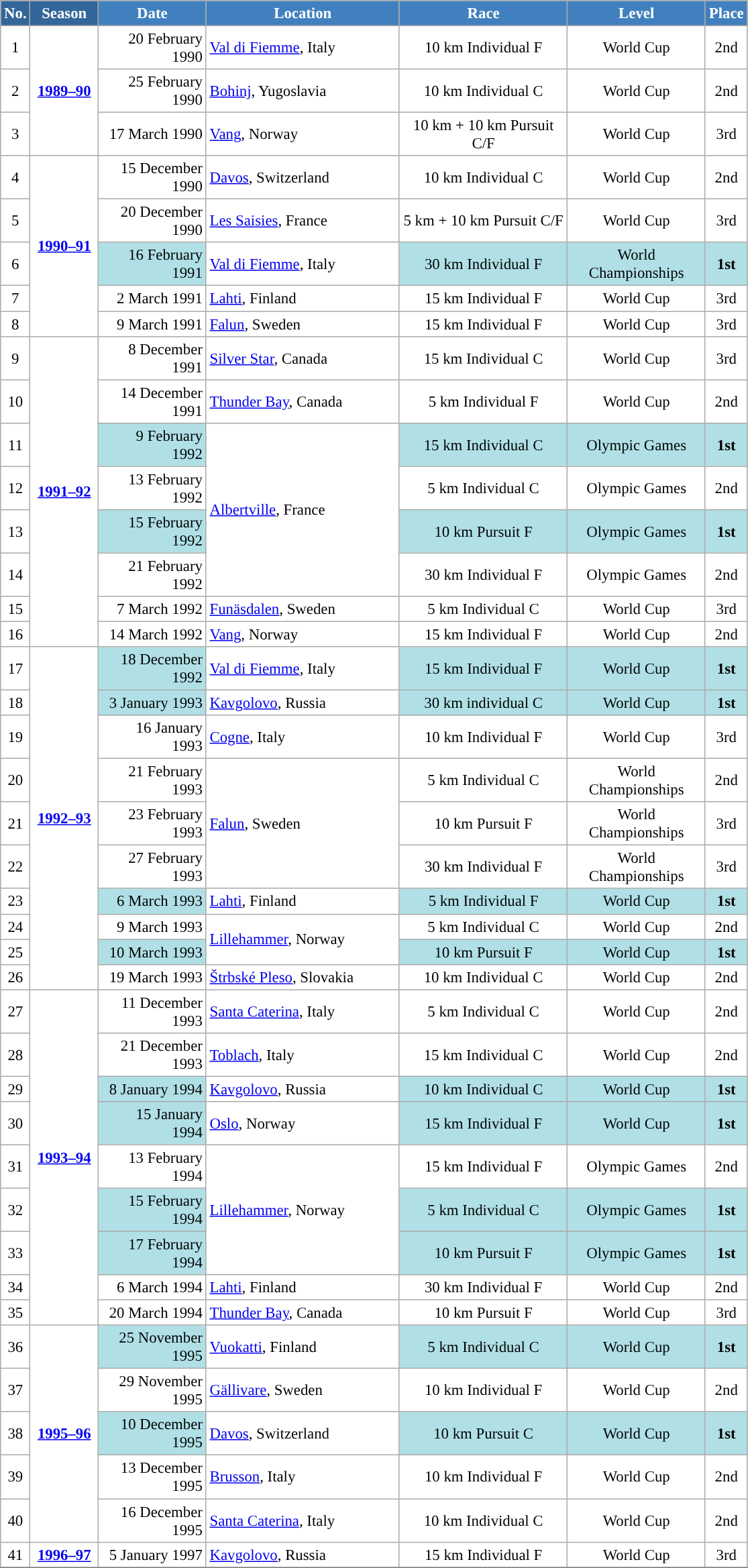<table class="wikitable sortable" style="font-size:95%; text-align:center; border:grey solid 1px; border-collapse:collapse; background:#ffffff;">
<tr style="background:#efefef;">
<th style="background-color:#369; color:white;">No.</th>
<th style="background-color:#369; color:white;">Season</th>
<th style="background-color:#4180be; color:white; width:100px;">Date</th>
<th style="background-color:#4180be; color:white; width:185px;">Location</th>
<th style="background-color:#4180be; color:white; width:160px;">Race</th>
<th style="background-color:#4180be; color:white; width:130px;">Level</th>
<th style="background-color:#4180be; color:white;">Place</th>
</tr>
<tr>
<td align=center>1</td>
<td rowspan=3 align=center><strong> <a href='#'>1989–90</a> </strong></td>
<td align=right>20 February 1990</td>
<td align=left> <a href='#'>Val di Fiemme</a>, Italy</td>
<td>10 km Individual F</td>
<td>World Cup</td>
<td>2nd</td>
</tr>
<tr>
<td align=center>2</td>
<td align=right>25 February 1990</td>
<td align=left> <a href='#'>Bohinj</a>, Yugoslavia</td>
<td>10 km Individual C</td>
<td>World Cup</td>
<td>2nd</td>
</tr>
<tr>
<td align=center>3</td>
<td align=right>17 March 1990</td>
<td align=left> <a href='#'>Vang</a>, Norway</td>
<td>10 km + 10 km Pursuit C/F</td>
<td>World Cup</td>
<td>3rd</td>
</tr>
<tr>
<td align=center>4</td>
<td rowspan=5 align=center><strong> <a href='#'>1990–91</a> </strong></td>
<td align=right>15 December 1990</td>
<td align=left> <a href='#'>Davos</a>, Switzerland</td>
<td>10 km Individual C</td>
<td>World Cup</td>
<td>2nd</td>
</tr>
<tr>
<td align=center>5</td>
<td align=right>20 December 1990</td>
<td align=left> <a href='#'>Les Saisies</a>, France</td>
<td>5 km + 10 km Pursuit C/F</td>
<td>World Cup</td>
<td>3rd</td>
</tr>
<tr>
<td align=center>6</td>
<td bgcolor="#BOEOE6" align=right>16 February 1991</td>
<td align=left> <a href='#'>Val di Fiemme</a>, Italy</td>
<td bgcolor="#BOEOE6">30 km Individual F</td>
<td bgcolor="#BOEOE6">World Championships</td>
<td bgcolor="#BOEOE6"><strong>1st</strong></td>
</tr>
<tr>
<td align=center>7</td>
<td align=right>2 March 1991</td>
<td align=left> <a href='#'>Lahti</a>, Finland</td>
<td>15 km Individual F</td>
<td>World Cup</td>
<td>3rd</td>
</tr>
<tr>
<td align=center>8</td>
<td align=right>9 March 1991</td>
<td align=left> <a href='#'>Falun</a>, Sweden</td>
<td>15 km Individual F</td>
<td>World Cup</td>
<td>3rd</td>
</tr>
<tr>
<td align=center>9</td>
<td rowspan=8 align=center><strong> <a href='#'>1991–92</a> </strong></td>
<td align=right>8 December 1991</td>
<td align=left> <a href='#'>Silver Star</a>, Canada</td>
<td>15 km Individual C</td>
<td>World Cup</td>
<td>3rd</td>
</tr>
<tr>
<td align=center>10</td>
<td align=right>14 December 1991</td>
<td align=left> <a href='#'>Thunder Bay</a>, Canada</td>
<td>5 km Individual F</td>
<td>World Cup</td>
<td>2nd</td>
</tr>
<tr>
<td align=center>11</td>
<td bgcolor="#BOEOE6" align=right>9 February 1992</td>
<td rowspan=4 align=left> <a href='#'>Albertville</a>, France</td>
<td bgcolor="#BOEOE6">15 km Individual C</td>
<td bgcolor="#BOEOE6">Olympic Games</td>
<td bgcolor="#BOEOE6"><strong>1st</strong></td>
</tr>
<tr>
<td align=center>12</td>
<td align=right>13 February 1992</td>
<td>5 km Individual C</td>
<td>Olympic Games</td>
<td>2nd</td>
</tr>
<tr>
<td align=center>13</td>
<td bgcolor="#BOEOE6" align=right>15 February 1992</td>
<td bgcolor="#BOEOE6">10 km Pursuit F</td>
<td bgcolor="#BOEOE6">Olympic Games</td>
<td bgcolor="#BOEOE6"><strong>1st</strong></td>
</tr>
<tr>
<td align=center>14</td>
<td align=right>21 February 1992</td>
<td>30 km Individual F</td>
<td>Olympic Games</td>
<td>2nd</td>
</tr>
<tr>
<td align=center>15</td>
<td align=right>7 March 1992</td>
<td align=left> <a href='#'>Funäsdalen</a>, Sweden</td>
<td>5 km Individual C</td>
<td>World Cup</td>
<td>3rd</td>
</tr>
<tr>
<td align=center>16</td>
<td align=right>14 March 1992</td>
<td align=left> <a href='#'>Vang</a>, Norway</td>
<td>15 km Individual F</td>
<td>World Cup</td>
<td>2nd</td>
</tr>
<tr>
<td align=center>17</td>
<td rowspan=10 align=center><strong><a href='#'>1992–93</a></strong></td>
<td bgcolor="#BOEOE6" align=right>18 December 1992</td>
<td align=left> <a href='#'>Val di Fiemme</a>, Italy</td>
<td bgcolor="#BOEOE6">15 km Individual F</td>
<td bgcolor="#BOEOE6">World Cup</td>
<td bgcolor="#BOEOE6"><strong>1st</strong></td>
</tr>
<tr>
<td align=center>18</td>
<td bgcolor="#BOEOE6" align=right>3 January 1993</td>
<td align=left> <a href='#'>Kavgolovo</a>, Russia</td>
<td bgcolor="#BOEOE6">30 km individual C</td>
<td bgcolor="#BOEOE6">World Cup</td>
<td bgcolor="#BOEOE6"><strong>1st</strong></td>
</tr>
<tr>
<td align=center>19</td>
<td align=right>16 January 1993</td>
<td align=left> <a href='#'>Cogne</a>, Italy</td>
<td>10 km Individual F</td>
<td>World Cup</td>
<td>3rd</td>
</tr>
<tr>
<td align=center>20</td>
<td align=right>21 February 1993</td>
<td rowspan=3 align=left> <a href='#'>Falun</a>, Sweden</td>
<td>5 km Individual C</td>
<td>World Championships</td>
<td>2nd</td>
</tr>
<tr>
<td align=center>21</td>
<td align=right>23 February 1993</td>
<td>10 km Pursuit F</td>
<td>World Championships</td>
<td>3rd</td>
</tr>
<tr>
<td align=center>22</td>
<td align=right>27 February 1993</td>
<td>30 km Individual F</td>
<td>World Championships</td>
<td>3rd</td>
</tr>
<tr>
<td align=center>23</td>
<td bgcolor="#BOEOE6" align=right>6 March 1993</td>
<td align=left> <a href='#'>Lahti</a>, Finland</td>
<td bgcolor="#BOEOE6">5 km Individual F</td>
<td bgcolor="#BOEOE6">World Cup</td>
<td bgcolor="#BOEOE6"><strong>1st</strong></td>
</tr>
<tr>
<td align=center>24</td>
<td align=right>9 March 1993</td>
<td rowspan=2 align=left> <a href='#'>Lillehammer</a>, Norway</td>
<td>5 km Individual C</td>
<td>World Cup</td>
<td>2nd</td>
</tr>
<tr>
<td align=center>25</td>
<td bgcolor="#BOEOE6" align=right>10 March 1993</td>
<td bgcolor="#BOEOE6">10 km Pursuit F</td>
<td bgcolor="#BOEOE6">World Cup</td>
<td bgcolor="#BOEOE6"><strong>1st</strong></td>
</tr>
<tr>
<td align=center>26</td>
<td align=right>19 March 1993</td>
<td align=left> <a href='#'>Štrbské Pleso</a>, Slovakia</td>
<td>10 km Individual C</td>
<td>World Cup</td>
<td>2nd</td>
</tr>
<tr>
<td align=center>27</td>
<td rowspan=9 align=center><strong> <a href='#'>1993–94</a> </strong></td>
<td align=right>11 December 1993</td>
<td align=left> <a href='#'>Santa Caterina</a>, Italy</td>
<td>5 km Individual C</td>
<td>World Cup</td>
<td>2nd</td>
</tr>
<tr>
<td align=center>28</td>
<td align=right>21 December 1993</td>
<td align=left> <a href='#'>Toblach</a>, Italy</td>
<td>15 km Individual C</td>
<td>World Cup</td>
<td>2nd</td>
</tr>
<tr>
<td align=center>29</td>
<td bgcolor="#BOEOE6" align=right>8 January 1994</td>
<td align=left> <a href='#'>Kavgolovo</a>, Russia</td>
<td bgcolor="#BOEOE6">10 km Individual C</td>
<td bgcolor="#BOEOE6">World Cup</td>
<td bgcolor="#BOEOE6"><strong>1st</strong></td>
</tr>
<tr>
<td align=center>30</td>
<td bgcolor="#BOEOE6" align=right>15 January 1994</td>
<td align=left> <a href='#'>Oslo</a>, Norway</td>
<td bgcolor="#BOEOE6">15 km Individual F</td>
<td bgcolor="#BOEOE6">World Cup</td>
<td bgcolor="#BOEOE6"><strong>1st</strong></td>
</tr>
<tr>
<td align=center>31</td>
<td align=right>13 February 1994</td>
<td rowspan=3 align=left> <a href='#'>Lillehammer</a>, Norway</td>
<td>15 km Individual F</td>
<td>Olympic Games</td>
<td>2nd</td>
</tr>
<tr>
<td align=center>32</td>
<td bgcolor="#BOEOE6" align=right>15 February 1994</td>
<td bgcolor="#BOEOE6">5 km Individual C</td>
<td bgcolor="#BOEOE6">Olympic Games</td>
<td bgcolor="#BOEOE6"><strong>1st</strong></td>
</tr>
<tr>
<td align=center>33</td>
<td bgcolor="#BOEOE6" align=right>17 February 1994</td>
<td bgcolor="#BOEOE6">10 km Pursuit F</td>
<td bgcolor="#BOEOE6">Olympic Games</td>
<td bgcolor="#BOEOE6"><strong>1st</strong></td>
</tr>
<tr>
<td align=center>34</td>
<td align=right>6 March 1994</td>
<td align=left> <a href='#'>Lahti</a>, Finland</td>
<td>30 km Individual F</td>
<td>World Cup</td>
<td>2nd</td>
</tr>
<tr>
<td align=center>35</td>
<td align=right>20 March 1994</td>
<td align=left> <a href='#'>Thunder Bay</a>, Canada</td>
<td>10 km Pursuit F</td>
<td>World Cup</td>
<td>3rd</td>
</tr>
<tr>
<td align=center>36</td>
<td rowspan=5 align=center><strong><a href='#'>1995–96</a></strong></td>
<td bgcolor="#BOEOE6" align=right>25 November 1995</td>
<td align=left> <a href='#'>Vuokatti</a>, Finland</td>
<td bgcolor="#BOEOE6">5 km Individual C</td>
<td bgcolor="#BOEOE6">World Cup</td>
<td bgcolor="#BOEOE6"><strong>1st</strong></td>
</tr>
<tr>
<td align=center>37</td>
<td align=right>29 November 1995</td>
<td align=left> <a href='#'>Gällivare</a>, Sweden</td>
<td>10 km Individual F</td>
<td>World Cup</td>
<td>2nd</td>
</tr>
<tr>
<td align=center>38</td>
<td bgcolor="#BOEOE6" align=right>10 December 1995</td>
<td align=left> <a href='#'>Davos</a>, Switzerland</td>
<td bgcolor="#BOEOE6">10 km Pursuit C</td>
<td bgcolor="#BOEOE6">World Cup</td>
<td bgcolor="#BOEOE6"><strong>1st</strong></td>
</tr>
<tr>
<td align=center>39</td>
<td align=right>13 December 1995</td>
<td align=left> <a href='#'>Brusson</a>, Italy</td>
<td>10 km Individual F</td>
<td>World Cup</td>
<td>2nd</td>
</tr>
<tr>
<td align=center>40</td>
<td align=right>16 December 1995</td>
<td align=left> <a href='#'>Santa Caterina</a>, Italy</td>
<td>10 km Individual C</td>
<td>World Cup</td>
<td>2nd</td>
</tr>
<tr>
<td align=center>41</td>
<td rowspan=1 align=center><strong> <a href='#'>1996–97</a> </strong></td>
<td align=right>5 January 1997</td>
<td align=left> <a href='#'>Kavgolovo</a>, Russia</td>
<td>15 km Individual F</td>
<td>World Cup</td>
<td>3rd</td>
</tr>
<tr>
</tr>
</table>
